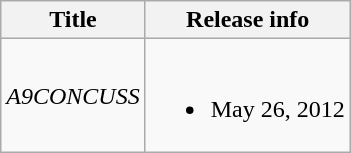<table class="wikitable">
<tr>
<th>Title</th>
<th>Release info</th>
</tr>
<tr>
<td><em>A9CONCUSS</em></td>
<td><br><ul><li>May 26, 2012</li></ul></td>
</tr>
</table>
